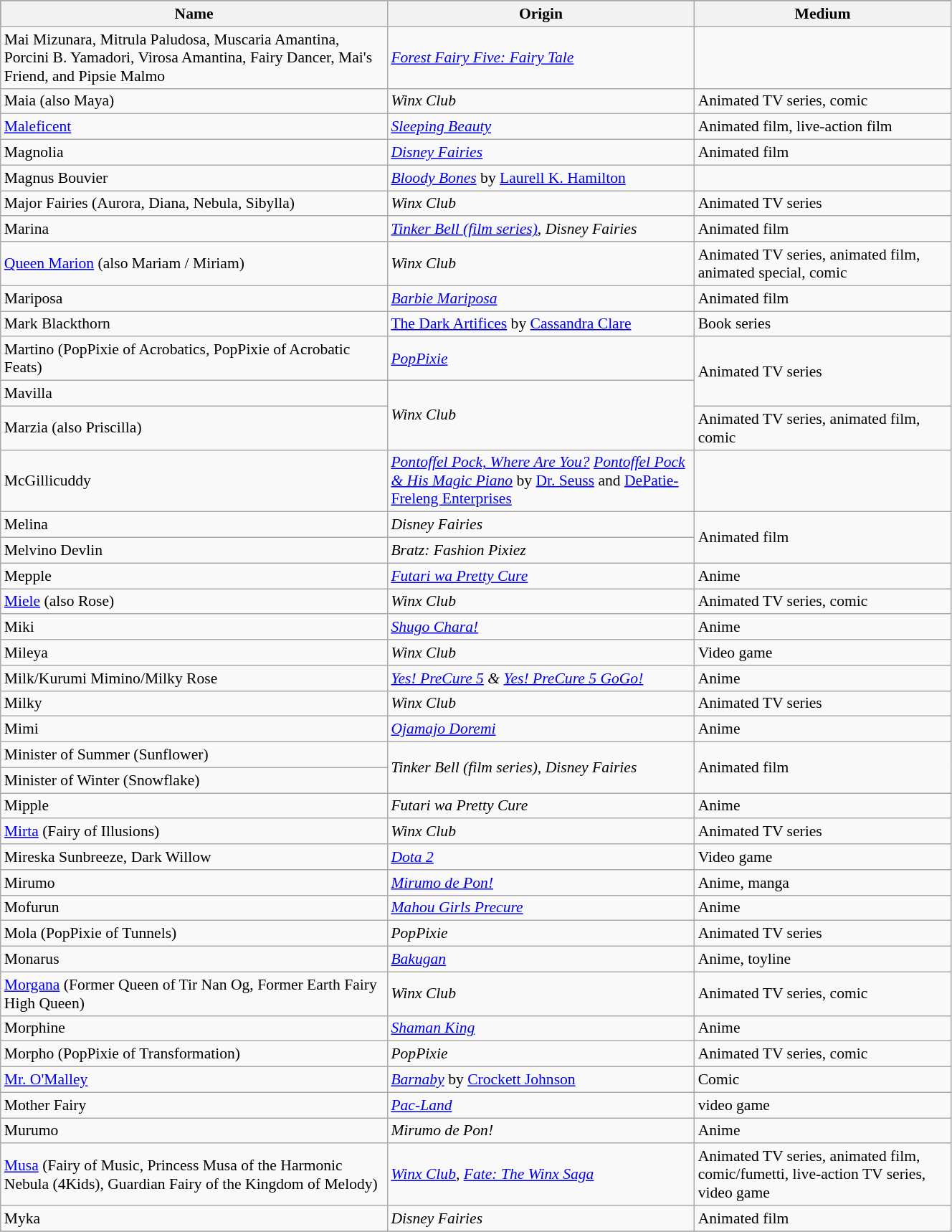<table class="wikitable sortable" style="width:70%; font-size:90%;">
<tr style="background:#115a6c;">
<th>Name</th>
<th>Origin</th>
<th>Medium</th>
</tr>
<tr>
<td>Mai Mizunara, Mitrula Paludosa, Muscaria Amantina, Porcini B. Yamadori, Virosa Amantina, Fairy Dancer, Mai's Friend, and Pipsie Malmo</td>
<td><em><a href='#'>Forest Fairy Five: Fairy Tale</a></em></td>
<td></td>
</tr>
<tr>
<td>Maia (also Maya)</td>
<td><em>Winx Club</em></td>
<td>Animated TV series, comic</td>
</tr>
<tr>
<td><a href='#'>Maleficent</a></td>
<td><em><a href='#'>Sleeping Beauty</a></em></td>
<td>Animated film, live-action film</td>
</tr>
<tr>
<td>Magnolia</td>
<td><em><a href='#'>Disney Fairies</a></em></td>
<td>Animated film</td>
</tr>
<tr>
<td>Magnus Bouvier</td>
<td><em><a href='#'>Bloody Bones</a></em> by <a href='#'>Laurell K. Hamilton</a></td>
<td></td>
</tr>
<tr>
<td>Major Fairies (Aurora, Diana, Nebula, Sibylla)</td>
<td><em>Winx Club</em></td>
<td>Animated TV series</td>
</tr>
<tr>
<td>Marina</td>
<td><em><a href='#'>Tinker Bell (film series)</a></em>, <em>Disney Fairies</em></td>
<td>Animated film</td>
</tr>
<tr>
<td><a href='#'>Queen Marion</a> (also Mariam / Miriam)</td>
<td><em>Winx Club</em></td>
<td>Animated TV series, animated film, animated special, comic</td>
</tr>
<tr>
<td>Mariposa</td>
<td><em><a href='#'>Barbie Mariposa</a></em></td>
<td>Animated film</td>
</tr>
<tr>
<td>Mark Blackthorn</td>
<td><a href='#'>The Dark Artifices</a> by <a href='#'>Cassandra Clare</a></td>
<td>Book series</td>
</tr>
<tr>
<td>Martino (PopPixie of Acrobatics, PopPixie of Acrobatic Feats)</td>
<td><em><a href='#'>PopPixie</a></em></td>
<td rowspan="2">Animated TV series</td>
</tr>
<tr>
<td>Mavilla</td>
<td rowspan="2"><em>Winx Club</em></td>
</tr>
<tr>
<td>Marzia (also Priscilla)</td>
<td>Animated TV series, animated film, comic</td>
</tr>
<tr>
<td>McGillicuddy</td>
<td><em><a href='#'>Pontoffel Pock, Where Are You?</a> <a href='#'>Pontoffel Pock & His Magic Piano</a></em> by <a href='#'>Dr. Seuss</a> and <a href='#'>DePatie-Freleng Enterprises</a></td>
<td></td>
</tr>
<tr>
<td>Melina</td>
<td><em>Disney Fairies</em></td>
<td rowspan="2">Animated film</td>
</tr>
<tr>
<td>Melvino Devlin</td>
<td><em>Bratz: Fashion Pixiez</em></td>
</tr>
<tr>
<td>Mepple</td>
<td><em><a href='#'>Futari wa Pretty Cure</a></em></td>
<td>Anime</td>
</tr>
<tr>
<td><a href='#'>Miele</a> (also Rose)</td>
<td><em>Winx Club</em></td>
<td>Animated TV series, comic</td>
</tr>
<tr>
<td>Miki</td>
<td><em><a href='#'>Shugo Chara!</a></em></td>
<td>Anime</td>
</tr>
<tr>
<td>Mileya</td>
<td><em>Winx Club</em></td>
<td>Video game</td>
</tr>
<tr>
<td>Milk/Kurumi Mimino/Milky Rose</td>
<td><em><a href='#'>Yes! PreCure 5</a> & <a href='#'> Yes! PreCure 5 GoGo!</a></em></td>
<td>Anime</td>
</tr>
<tr>
<td>Milky</td>
<td><em>Winx Club</em></td>
<td>Animated TV series</td>
</tr>
<tr>
<td>Mimi</td>
<td><em><a href='#'>Ojamajo Doremi</a></em></td>
<td>Anime</td>
</tr>
<tr>
<td>Minister of Summer (Sunflower)</td>
<td rowspan="2"><em>Tinker Bell (film series)</em>, <em>Disney Fairies</em></td>
<td rowspan="2">Animated film</td>
</tr>
<tr>
<td>Minister of Winter (Snowflake)</td>
</tr>
<tr>
<td>Mipple</td>
<td><em>Futari wa Pretty Cure</em></td>
<td>Anime</td>
</tr>
<tr>
<td><a href='#'>Mirta</a> (Fairy of Illusions)</td>
<td><em>Winx Club</em></td>
<td>Animated TV series</td>
</tr>
<tr>
<td>Mireska Sunbreeze, Dark Willow</td>
<td><em><a href='#'>Dota 2</a></em></td>
<td>Video game</td>
</tr>
<tr>
<td>Mirumo</td>
<td><em><a href='#'>Mirumo de Pon!</a></em></td>
<td>Anime, manga</td>
</tr>
<tr>
<td>Mofurun</td>
<td><em><a href='#'>Mahou Girls Precure</a></em></td>
<td>Anime</td>
</tr>
<tr>
<td>Mola (PopPixie of Tunnels)</td>
<td><em>PopPixie</em></td>
<td>Animated TV series</td>
</tr>
<tr>
<td>Monarus</td>
<td><em><a href='#'>Bakugan</a></em></td>
<td>Anime, toyline</td>
</tr>
<tr>
<td><a href='#'>Morgana</a> (Former Queen of Tir Nan Og, Former Earth Fairy High Queen)</td>
<td><em>Winx Club</em></td>
<td>Animated TV series, comic</td>
</tr>
<tr>
<td>Morphine</td>
<td><em><a href='#'>Shaman King</a></em></td>
<td>Anime</td>
</tr>
<tr>
<td>Morpho (PopPixie of Transformation)</td>
<td><em>PopPixie</em></td>
<td>Animated TV series, comic</td>
</tr>
<tr>
<td><a href='#'>Mr. O'Malley</a></td>
<td><em><a href='#'>Barnaby</a></em> by <a href='#'>Crockett Johnson</a></td>
<td>Comic</td>
</tr>
<tr>
<td>Mother Fairy</td>
<td><em><a href='#'>Pac-Land</a></em></td>
<td>video game</td>
</tr>
<tr>
<td>Murumo</td>
<td><em>Mirumo de Pon!</em></td>
<td>Anime</td>
</tr>
<tr>
<td><a href='#'>Musa</a> (Fairy of Music, Princess Musa of the Harmonic Nebula (4Kids), Guardian Fairy of the Kingdom of Melody)</td>
<td><em><a href='#'>Winx Club</a></em>, <em><a href='#'>Fate: The Winx Saga</a></em></td>
<td>Animated TV series, animated film, comic/fumetti, live-action TV series, video game</td>
</tr>
<tr>
<td>Myka</td>
<td><em>Disney Fairies</em></td>
<td>Animated film</td>
</tr>
<tr>
</tr>
</table>
